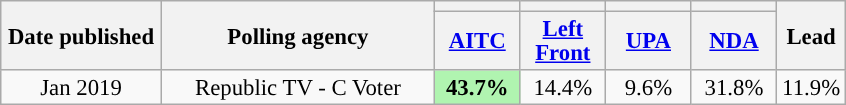<table class="wikitable sortable" style="text-align:center;font-size:95%;line-height:16px">
<tr>
<th width="100" rowspan="2">Date published</th>
<th width="175" rowspan="2">Polling agency</th>
<th style="background:"></th>
<th style="background:"></th>
<th style="background:"></th>
<th style="background:"></th>
<th rowspan="2">Lead</th>
</tr>
<tr>
<th width="50" class="unsortable"><a href='#'>AITC</a></th>
<th width="50" class="unsortable"><a href='#'>Left Front</a></th>
<th width="50" class="unsortable"><a href='#'>UPA</a></th>
<th width="50" class="unsortable"><a href='#'>NDA</a></th>
</tr>
<tr>
<td>Jan 2019</td>
<td>Republic TV - C Voter</td>
<td style="background:#B0F4B0"><strong>43.7%</strong></td>
<td>14.4%</td>
<td>9.6%</td>
<td>31.8%</td>
<td style="background:">11.9%</td>
</tr>
</table>
